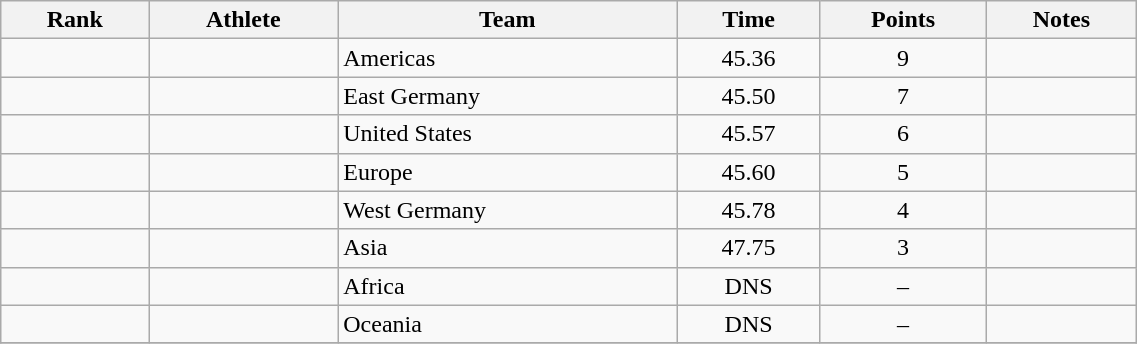<table class="wikitable sortable" style="text-align:center" width="60%">
<tr>
<th>Rank</th>
<th>Athlete</th>
<th>Team</th>
<th>Time</th>
<th>Points</th>
<th>Notes</th>
</tr>
<tr>
<td></td>
<td align="left"></td>
<td align=left>Americas</td>
<td>45.36</td>
<td>9</td>
<td></td>
</tr>
<tr>
<td></td>
<td align="left"></td>
<td align=left>East Germany</td>
<td>45.50</td>
<td>7</td>
<td></td>
</tr>
<tr>
<td></td>
<td align="left"></td>
<td align=left>United States</td>
<td>45.57</td>
<td>6</td>
<td></td>
</tr>
<tr>
<td></td>
<td align="left"></td>
<td align=left>Europe</td>
<td>45.60</td>
<td>5</td>
<td></td>
</tr>
<tr>
<td></td>
<td align="left"></td>
<td align=left>West Germany</td>
<td>45.78</td>
<td>4</td>
<td></td>
</tr>
<tr>
<td></td>
<td align="left"></td>
<td align=left>Asia</td>
<td>47.75</td>
<td>3</td>
<td></td>
</tr>
<tr>
<td></td>
<td align="left"></td>
<td align=left>Africa</td>
<td>DNS</td>
<td>–</td>
<td></td>
</tr>
<tr>
<td></td>
<td align="left"></td>
<td align=left>Oceania</td>
<td>DNS</td>
<td>–</td>
<td></td>
</tr>
<tr>
</tr>
</table>
